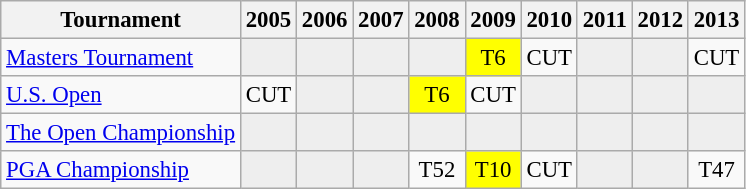<table class="wikitable" style="font-size:95%;text-align:center;">
<tr>
<th>Tournament</th>
<th>2005</th>
<th>2006</th>
<th>2007</th>
<th>2008</th>
<th>2009</th>
<th>2010</th>
<th>2011</th>
<th>2012</th>
<th>2013</th>
</tr>
<tr>
<td align=left><a href='#'>Masters Tournament</a></td>
<td style="background:#eeeeee;"></td>
<td style="background:#eeeeee;"></td>
<td style="background:#eeeeee;"></td>
<td style="background:#eeeeee;"></td>
<td style="background:yellow;">T6</td>
<td>CUT</td>
<td style="background:#eeeeee;"></td>
<td style="background:#eeeeee;"></td>
<td>CUT</td>
</tr>
<tr>
<td align=left><a href='#'>U.S. Open</a></td>
<td>CUT</td>
<td style="background:#eeeeee;"></td>
<td style="background:#eeeeee;"></td>
<td style="background:yellow;">T6</td>
<td>CUT</td>
<td style="background:#eeeeee;"></td>
<td style="background:#eeeeee;"></td>
<td style="background:#eeeeee;"></td>
<td style="background:#eeeeee;"></td>
</tr>
<tr>
<td align=left><a href='#'>The Open Championship</a></td>
<td style="background:#eeeeee;"></td>
<td style="background:#eeeeee;"></td>
<td style="background:#eeeeee;"></td>
<td style="background:#eeeeee;"></td>
<td style="background:#eeeeee;"></td>
<td style="background:#eeeeee;"></td>
<td style="background:#eeeeee;"></td>
<td style="background:#eeeeee;"></td>
<td style="background:#eeeeee;"></td>
</tr>
<tr>
<td align=left><a href='#'>PGA Championship</a></td>
<td style="background:#eeeeee;"></td>
<td style="background:#eeeeee;"></td>
<td style="background:#eeeeee;"></td>
<td>T52</td>
<td style="background:yellow;">T10</td>
<td>CUT</td>
<td style="background:#eeeeee;"></td>
<td style="background:#eeeeee;"></td>
<td>T47</td>
</tr>
</table>
